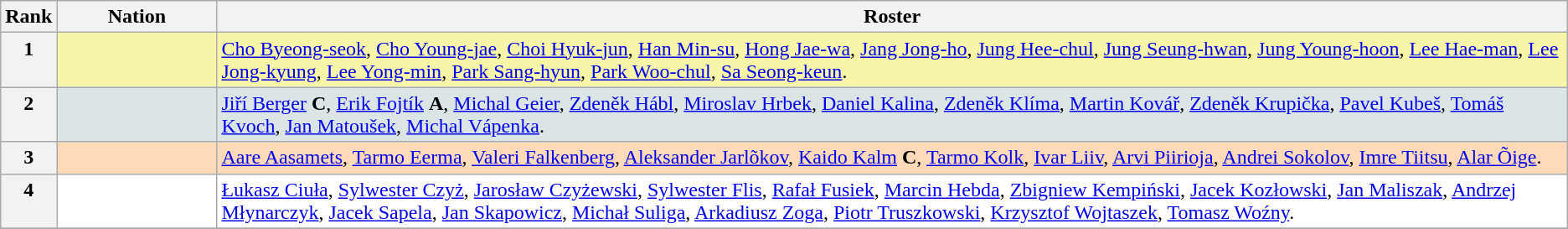<table class="wikitable">
<tr valign=top bgcolor="#FFFFFF">
<th>Rank</th>
<th width=120px>Nation</th>
<th>Roster</th>
</tr>
<tr valign="top" bgcolor="#F7F6A8">
<th>1</th>
<td></td>
<td><a href='#'>Cho Byeong-seok</a>, <a href='#'>Cho Young-jae</a>, <a href='#'>Choi Hyuk-jun</a>, <a href='#'>Han Min-su</a>, <a href='#'>Hong Jae-wa</a>, <a href='#'>Jang Jong-ho</a>, <a href='#'>Jung Hee-chul</a>, <a href='#'>Jung Seung-hwan</a>, <a href='#'>Jung Young-hoon</a>, <a href='#'>Lee Hae-man</a>, <a href='#'>Lee Jong-kyung</a>, <a href='#'>Lee Yong-min</a>, <a href='#'>Park Sang-hyun</a>, <a href='#'>Park Woo-chul</a>, <a href='#'>Sa Seong-keun</a>.</td>
</tr>
<tr valign="top" bgcolor="#DCE5E5">
<th>2</th>
<td></td>
<td><a href='#'>Jiří Berger</a> <strong>C</strong>, <a href='#'>Erik Fojtík</a> <strong>A</strong>, <a href='#'>Michal Geier</a>, <a href='#'>Zdeněk Hábl</a>, <a href='#'>Miroslav Hrbek</a>, <a href='#'>Daniel Kalina</a>, <a href='#'>Zdeněk Klíma</a>, <a href='#'>Martin Kovář</a>, <a href='#'>Zdeněk Krupička</a>, <a href='#'>Pavel Kubeš</a>, <a href='#'>Tomáš Kvoch</a>, <a href='#'>Jan Matoušek</a>, <a href='#'>Michal Vápenka</a>.</td>
</tr>
<tr valign="top" bgcolor="#FFDAB9">
<th>3</th>
<td></td>
<td><a href='#'>Aare Aasamets</a>, <a href='#'>Tarmo Eerma</a>, <a href='#'>Valeri Falkenberg</a>, <a href='#'>Aleksander Jarlõkov</a>, <a href='#'>Kaido Kalm</a> <strong>C</strong>, <a href='#'>Tarmo Kolk</a>, <a href='#'>Ivar Liiv</a>, <a href='#'>Arvi Piirioja</a>, <a href='#'>Andrei Sokolov</a>, <a href='#'>Imre Tiitsu</a>, <a href='#'>Alar Õige</a>.</td>
</tr>
<tr valign=top bgcolor="#FFFFFF">
<th>4</th>
<td></td>
<td><a href='#'>Łukasz Ciuła</a>, <a href='#'>Sylwester Czyż</a>, <a href='#'>Jarosław Czyżewski</a>, <a href='#'>Sylwester Flis</a>, <a href='#'>Rafał Fusiek</a>, <a href='#'>Marcin Hebda</a>, <a href='#'>Zbigniew Kempiński</a>, <a href='#'>Jacek Kozłowski</a>, <a href='#'>Jan Maliszak</a>, <a href='#'>Andrzej Młynarczyk</a>, <a href='#'>Jacek Sapela</a>, <a href='#'>Jan Skapowicz</a>, <a href='#'>Michał Suliga</a>, <a href='#'>Arkadiusz Zoga</a>, <a href='#'>Piotr Truszkowski</a>, <a href='#'>Krzysztof Wojtaszek</a>, <a href='#'>Tomasz Woźny</a>.</td>
</tr>
<tr valign=top bgcolor="#FFFFFF">
</tr>
</table>
